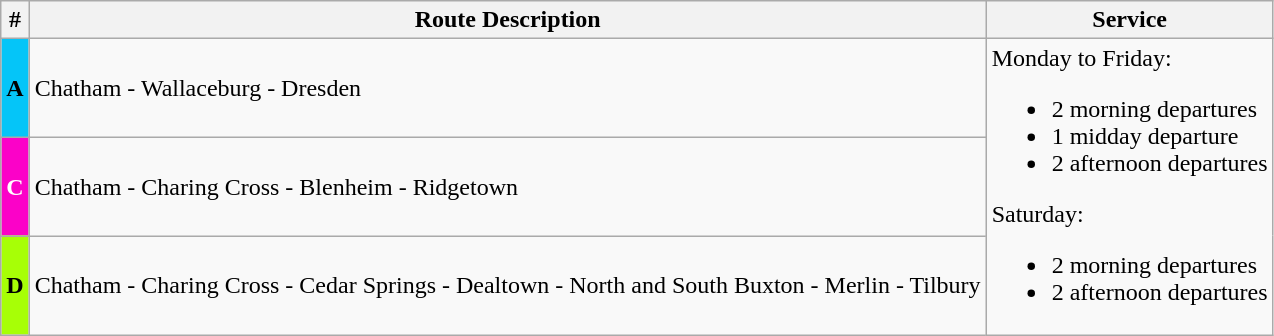<table class="wikitable">
<tr>
<th>#</th>
<th>Route Description</th>
<th>Service</th>
</tr>
<tr>
<td style = 'background:#05c5f8;color:black' align = 'center'><strong>A</strong></td>
<td>Chatham - Wallaceburg - Dresden</td>
<td rowspan="3">Monday to Friday:<br><ul><li>2 morning departures</li><li>1 midday departure</li><li>2 afternoon departures</li></ul>Saturday:<ul><li>2 morning departures</li><li>2 afternoon departures</li></ul></td>
</tr>
<tr>
<td style = 'background:#fb02c8;color:white' align = 'center'><strong>C</strong></td>
<td>Chatham - Charing Cross - Blenheim - Ridgetown</td>
</tr>
<tr>
<td style = 'background:#a7ff06;color:black' align = 'center'><strong>D</strong></td>
<td>Chatham - Charing Cross - Cedar Springs - Dealtown - North and South Buxton - Merlin - Tilbury</td>
</tr>
</table>
